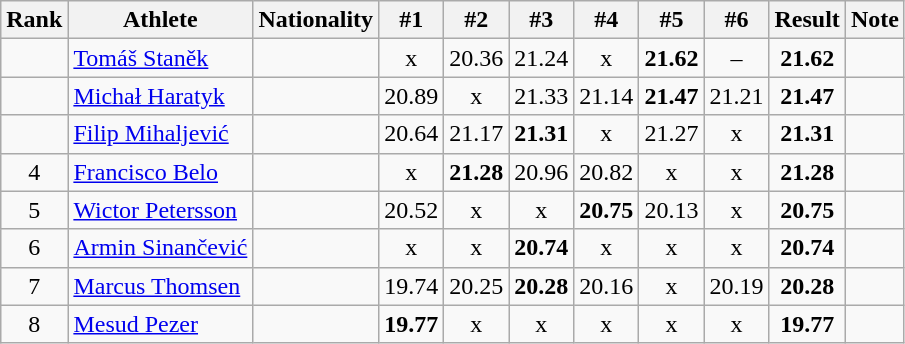<table class="wikitable sortable" style="text-align:center">
<tr>
<th>Rank</th>
<th>Athlete</th>
<th>Nationality</th>
<th>#1</th>
<th>#2</th>
<th>#3</th>
<th>#4</th>
<th>#5</th>
<th>#6</th>
<th>Result</th>
<th>Note</th>
</tr>
<tr>
<td></td>
<td align=left><a href='#'>Tomáš Staněk</a></td>
<td align=left></td>
<td>x</td>
<td>20.36</td>
<td>21.24</td>
<td>x</td>
<td><strong>21.62</strong></td>
<td>–</td>
<td><strong>21.62</strong></td>
<td></td>
</tr>
<tr>
<td></td>
<td align=left><a href='#'>Michał Haratyk</a></td>
<td align=left></td>
<td>20.89</td>
<td>x</td>
<td>21.33</td>
<td>21.14</td>
<td><strong>21.47</strong></td>
<td>21.21</td>
<td><strong>21.47</strong></td>
<td></td>
</tr>
<tr>
<td></td>
<td align=left><a href='#'>Filip Mihaljević</a></td>
<td align=left></td>
<td>20.64</td>
<td>21.17</td>
<td><strong>21.31</strong></td>
<td>x</td>
<td>21.27</td>
<td>x</td>
<td><strong>21.31</strong></td>
<td></td>
</tr>
<tr>
<td>4</td>
<td align=left><a href='#'>Francisco Belo</a></td>
<td align=left></td>
<td>x</td>
<td><strong>21.28</strong></td>
<td>20.96</td>
<td>20.82</td>
<td>x</td>
<td>x</td>
<td><strong>21.28</strong></td>
<td></td>
</tr>
<tr>
<td>5</td>
<td align=left><a href='#'>Wictor Petersson</a></td>
<td align=left></td>
<td>20.52</td>
<td>x</td>
<td>x</td>
<td><strong>20.75</strong></td>
<td>20.13</td>
<td>x</td>
<td><strong>20.75</strong></td>
<td></td>
</tr>
<tr>
<td>6</td>
<td align=left><a href='#'>Armin Sinančević</a></td>
<td align=left></td>
<td>x</td>
<td>x</td>
<td><strong>20.74</strong></td>
<td>x</td>
<td>x</td>
<td>x</td>
<td><strong>20.74</strong></td>
<td></td>
</tr>
<tr>
<td>7</td>
<td align=left><a href='#'>Marcus Thomsen</a></td>
<td align=left></td>
<td>19.74</td>
<td>20.25</td>
<td><strong>20.28</strong></td>
<td>20.16</td>
<td>x</td>
<td>20.19</td>
<td><strong>20.28</strong></td>
<td></td>
</tr>
<tr>
<td>8</td>
<td align=left><a href='#'>Mesud Pezer</a></td>
<td align=left></td>
<td><strong>19.77</strong></td>
<td>x</td>
<td>x</td>
<td>x</td>
<td>x</td>
<td>x</td>
<td><strong>19.77</strong></td>
<td></td>
</tr>
</table>
